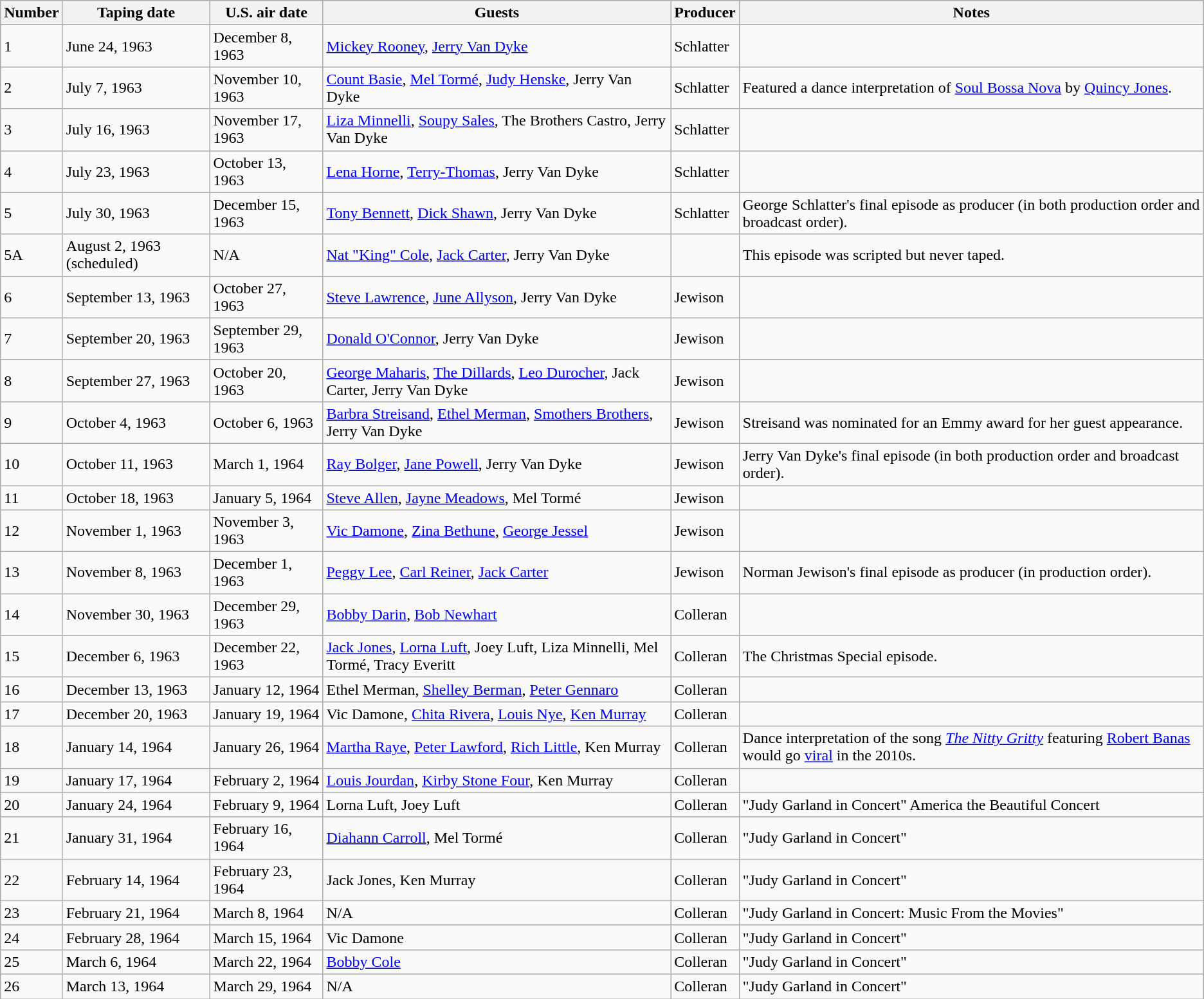<table class="wikitable sortable">
<tr>
<th>Number</th>
<th>Taping date</th>
<th>U.S. air date</th>
<th class= "unsortable">Guests</th>
<th class= "unsortable">Producer</th>
<th class= "unsortable">Notes</th>
</tr>
<tr>
<td>1</td>
<td>June 24, 1963</td>
<td>December 8, 1963</td>
<td><a href='#'>Mickey Rooney</a>, <a href='#'>Jerry Van Dyke</a></td>
<td>Schlatter</td>
<td></td>
</tr>
<tr>
<td>2</td>
<td>July 7, 1963</td>
<td>November 10, 1963</td>
<td><a href='#'>Count Basie</a>, <a href='#'>Mel Tormé</a>, <a href='#'>Judy Henske</a>, Jerry Van Dyke</td>
<td>Schlatter</td>
<td>Featured a dance interpretation of <a href='#'>Soul Bossa Nova</a> by <a href='#'>Quincy Jones</a>.</td>
</tr>
<tr>
<td>3</td>
<td>July 16, 1963</td>
<td>November 17, 1963</td>
<td><a href='#'>Liza Minnelli</a>, <a href='#'>Soupy Sales</a>, The Brothers Castro, Jerry Van Dyke</td>
<td>Schlatter</td>
<td></td>
</tr>
<tr>
<td>4</td>
<td>July 23, 1963</td>
<td>October 13, 1963</td>
<td><a href='#'>Lena Horne</a>, <a href='#'>Terry-Thomas</a>, Jerry Van Dyke</td>
<td>Schlatter</td>
<td></td>
</tr>
<tr>
<td>5</td>
<td>July 30, 1963</td>
<td>December 15, 1963</td>
<td><a href='#'>Tony Bennett</a>, <a href='#'>Dick Shawn</a>, Jerry Van Dyke</td>
<td>Schlatter</td>
<td>George Schlatter's final episode as producer (in both production order and broadcast order).</td>
</tr>
<tr>
<td>5A</td>
<td>August 2, 1963 (scheduled)</td>
<td>N/A</td>
<td><a href='#'>Nat "King" Cole</a>, <a href='#'>Jack Carter</a>, Jerry Van Dyke</td>
<td></td>
<td>This episode was scripted but never taped.</td>
</tr>
<tr>
<td>6</td>
<td>September 13, 1963</td>
<td>October 27, 1963</td>
<td><a href='#'>Steve Lawrence</a>, <a href='#'>June Allyson</a>, Jerry Van Dyke</td>
<td>Jewison</td>
<td></td>
</tr>
<tr>
<td>7</td>
<td>September 20, 1963</td>
<td>September 29, 1963</td>
<td><a href='#'>Donald O'Connor</a>, Jerry Van Dyke</td>
<td>Jewison</td>
<td></td>
</tr>
<tr>
<td>8</td>
<td>September 27, 1963</td>
<td>October 20, 1963</td>
<td><a href='#'>George Maharis</a>, <a href='#'>The Dillards</a>, <a href='#'>Leo Durocher</a>, Jack Carter, Jerry Van Dyke</td>
<td>Jewison</td>
<td></td>
</tr>
<tr>
<td>9</td>
<td>October 4, 1963</td>
<td>October 6, 1963</td>
<td><a href='#'>Barbra Streisand</a>, <a href='#'>Ethel Merman</a>, <a href='#'>Smothers Brothers</a>, Jerry Van Dyke</td>
<td>Jewison</td>
<td>Streisand was nominated for an Emmy award for her guest appearance.</td>
</tr>
<tr>
<td>10</td>
<td>October 11, 1963</td>
<td>March 1, 1964</td>
<td><a href='#'>Ray Bolger</a>, <a href='#'>Jane Powell</a>, Jerry Van Dyke</td>
<td>Jewison</td>
<td>Jerry Van Dyke's final episode (in both production order and broadcast order).</td>
</tr>
<tr>
<td>11</td>
<td>October 18, 1963</td>
<td>January 5, 1964</td>
<td><a href='#'>Steve Allen</a>, <a href='#'>Jayne Meadows</a>, Mel Tormé</td>
<td>Jewison</td>
<td></td>
</tr>
<tr>
<td>12</td>
<td>November 1, 1963</td>
<td>November 3, 1963</td>
<td><a href='#'>Vic Damone</a>, <a href='#'>Zina Bethune</a>, <a href='#'>George Jessel</a></td>
<td>Jewison</td>
<td></td>
</tr>
<tr>
<td>13</td>
<td>November 8, 1963</td>
<td>December 1, 1963</td>
<td><a href='#'>Peggy Lee</a>, <a href='#'>Carl Reiner</a>, <a href='#'>Jack Carter</a></td>
<td>Jewison</td>
<td>Norman Jewison's final episode as producer (in production order).</td>
</tr>
<tr>
<td>14</td>
<td>November 30, 1963</td>
<td>December 29, 1963</td>
<td><a href='#'>Bobby Darin</a>, <a href='#'>Bob Newhart</a></td>
<td>Colleran</td>
<td></td>
</tr>
<tr>
<td>15</td>
<td>December 6, 1963</td>
<td>December 22, 1963</td>
<td><a href='#'>Jack Jones</a>, <a href='#'>Lorna Luft</a>, Joey Luft, Liza Minnelli, Mel Tormé, Tracy Everitt</td>
<td>Colleran</td>
<td>The Christmas Special episode.</td>
</tr>
<tr>
<td>16</td>
<td>December 13, 1963</td>
<td>January 12, 1964</td>
<td>Ethel Merman, <a href='#'>Shelley Berman</a>, <a href='#'>Peter Gennaro</a></td>
<td>Colleran</td>
<td></td>
</tr>
<tr>
<td>17</td>
<td>December 20, 1963</td>
<td>January 19, 1964</td>
<td>Vic Damone, <a href='#'>Chita Rivera</a>, <a href='#'>Louis Nye</a>, <a href='#'>Ken Murray</a></td>
<td>Colleran</td>
<td></td>
</tr>
<tr>
<td>18</td>
<td>January 14, 1964</td>
<td>January 26, 1964</td>
<td><a href='#'>Martha Raye</a>, <a href='#'>Peter Lawford</a>, <a href='#'>Rich Little</a>, Ken Murray</td>
<td>Colleran</td>
<td>Dance interpretation of the song <em><a href='#'>The Nitty Gritty</a></em> featuring <a href='#'>Robert Banas</a> would go <a href='#'>viral</a> in the 2010s.</td>
</tr>
<tr>
<td>19</td>
<td>January 17, 1964</td>
<td>February 2, 1964</td>
<td><a href='#'>Louis Jourdan</a>, <a href='#'>Kirby Stone Four</a>, Ken Murray</td>
<td>Colleran</td>
<td></td>
</tr>
<tr>
<td>20</td>
<td>January 24, 1964</td>
<td>February 9, 1964</td>
<td>Lorna Luft, Joey Luft</td>
<td>Colleran</td>
<td>"Judy Garland in Concert" America the Beautiful Concert</td>
</tr>
<tr>
<td>21</td>
<td>January 31, 1964</td>
<td>February 16, 1964</td>
<td><a href='#'>Diahann Carroll</a>, Mel Tormé</td>
<td>Colleran</td>
<td>"Judy Garland in Concert"</td>
</tr>
<tr>
<td>22</td>
<td>February 14, 1964</td>
<td>February 23, 1964</td>
<td>Jack Jones, Ken Murray</td>
<td>Colleran</td>
<td>"Judy Garland in Concert"</td>
</tr>
<tr>
<td>23</td>
<td>February 21, 1964</td>
<td>March 8, 1964</td>
<td>N/A</td>
<td>Colleran</td>
<td>"Judy Garland in Concert: Music From the Movies"</td>
</tr>
<tr>
<td>24</td>
<td>February 28, 1964</td>
<td>March 15, 1964</td>
<td>Vic Damone</td>
<td>Colleran</td>
<td>"Judy Garland in Concert"</td>
</tr>
<tr>
<td>25</td>
<td>March 6, 1964</td>
<td>March 22, 1964</td>
<td><a href='#'>Bobby Cole</a></td>
<td>Colleran</td>
<td>"Judy Garland in Concert"</td>
</tr>
<tr>
<td>26</td>
<td>March 13, 1964</td>
<td>March 29, 1964</td>
<td>N/A</td>
<td>Colleran</td>
<td>"Judy Garland in Concert"</td>
</tr>
</table>
